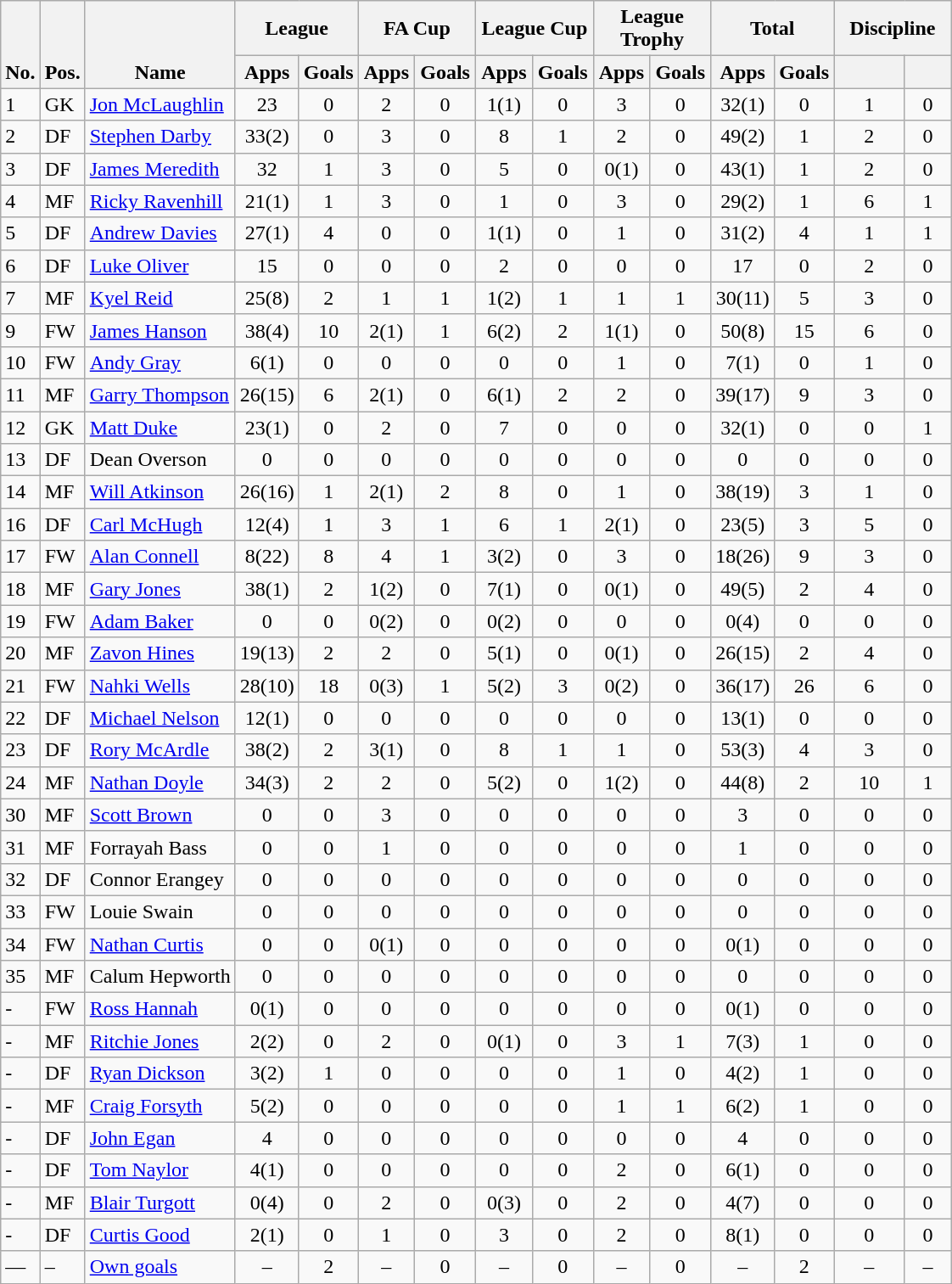<table class="wikitable" style="text-align:center">
<tr>
<th rowspan="2" valign="bottom">No.</th>
<th rowspan="2" valign="bottom">Pos.</th>
<th rowspan="2" valign="bottom">Name</th>
<th colspan="2" width="85">League</th>
<th colspan="2" width="85">FA Cup</th>
<th colspan="2" width="85">League Cup</th>
<th colspan="2" width="85">League Trophy</th>
<th colspan="2" width="85">Total </th>
<th colspan="2" width="85">Discipline </th>
</tr>
<tr>
<th>Apps</th>
<th>Goals</th>
<th>Apps</th>
<th>Goals</th>
<th>Apps</th>
<th>Goals</th>
<th>Apps</th>
<th>Goals</th>
<th>Apps</th>
<th>Goals</th>
<th></th>
<th></th>
</tr>
<tr>
<td align="left">1</td>
<td align="left">GK</td>
<td align="left"> <a href='#'>Jon McLaughlin</a></td>
<td>23</td>
<td>0</td>
<td>2</td>
<td>0</td>
<td>1(1)</td>
<td>0</td>
<td>3</td>
<td>0</td>
<td>32(1)</td>
<td>0</td>
<td>1</td>
<td>0</td>
</tr>
<tr>
<td align="left">2</td>
<td align="left">DF</td>
<td align="left"> <a href='#'>Stephen Darby</a></td>
<td>33(2)</td>
<td>0</td>
<td>3</td>
<td>0</td>
<td>8</td>
<td>1</td>
<td>2</td>
<td>0</td>
<td>49(2)</td>
<td>1</td>
<td>2</td>
<td>0</td>
</tr>
<tr>
<td align="left">3</td>
<td align="left">DF</td>
<td align="left"> <a href='#'>James Meredith</a></td>
<td>32</td>
<td>1</td>
<td>3</td>
<td>0</td>
<td>5</td>
<td>0</td>
<td>0(1)</td>
<td>0</td>
<td>43(1)</td>
<td>1</td>
<td>2</td>
<td>0</td>
</tr>
<tr>
<td align="left">4</td>
<td align="left">MF</td>
<td align="left"> <a href='#'>Ricky Ravenhill</a></td>
<td>21(1)</td>
<td>1</td>
<td>3</td>
<td>0</td>
<td>1</td>
<td>0</td>
<td>3</td>
<td>0</td>
<td>29(2)</td>
<td>1</td>
<td>6</td>
<td>1</td>
</tr>
<tr>
<td align="left">5</td>
<td align="left">DF</td>
<td align="left"> <a href='#'>Andrew Davies</a></td>
<td>27(1)</td>
<td>4</td>
<td>0</td>
<td>0</td>
<td>1(1)</td>
<td>0</td>
<td>1</td>
<td>0</td>
<td>31(2)</td>
<td>4</td>
<td>1</td>
<td>1</td>
</tr>
<tr>
<td align="left">6</td>
<td align="left">DF</td>
<td align="left"> <a href='#'>Luke Oliver</a></td>
<td>15</td>
<td>0</td>
<td>0</td>
<td>0</td>
<td>2</td>
<td>0</td>
<td>0</td>
<td>0</td>
<td>17</td>
<td>0</td>
<td>2</td>
<td>0</td>
</tr>
<tr>
<td align="left">7</td>
<td align="left">MF</td>
<td align="left"> <a href='#'>Kyel Reid</a></td>
<td>25(8)</td>
<td>2</td>
<td>1</td>
<td>1</td>
<td>1(2)</td>
<td>1</td>
<td>1</td>
<td>1</td>
<td>30(11)</td>
<td>5</td>
<td>3</td>
<td>0</td>
</tr>
<tr>
<td align="left">9</td>
<td align="left">FW</td>
<td align="left"> <a href='#'>James Hanson</a></td>
<td>38(4)</td>
<td>10</td>
<td>2(1)</td>
<td>1</td>
<td>6(2)</td>
<td>2</td>
<td>1(1)</td>
<td>0</td>
<td>50(8)</td>
<td>15</td>
<td>6</td>
<td>0</td>
</tr>
<tr>
<td align="left">10</td>
<td align="left">FW</td>
<td align="left"> <a href='#'>Andy Gray</a></td>
<td>6(1)</td>
<td>0</td>
<td>0</td>
<td>0</td>
<td>0</td>
<td>0</td>
<td>1</td>
<td>0</td>
<td>7(1)</td>
<td>0</td>
<td>1</td>
<td>0</td>
</tr>
<tr>
<td align="left">11</td>
<td align="left">MF</td>
<td align="left"> <a href='#'>Garry Thompson</a></td>
<td>26(15)</td>
<td>6</td>
<td>2(1)</td>
<td>0</td>
<td>6(1)</td>
<td>2</td>
<td>2</td>
<td>0</td>
<td>39(17)</td>
<td>9</td>
<td>3</td>
<td>0</td>
</tr>
<tr>
<td align="left">12</td>
<td align="left">GK</td>
<td align="left"> <a href='#'>Matt Duke</a></td>
<td>23(1)</td>
<td>0</td>
<td>2</td>
<td>0</td>
<td>7</td>
<td>0</td>
<td>0</td>
<td>0</td>
<td>32(1)</td>
<td>0</td>
<td>0</td>
<td>1</td>
</tr>
<tr>
<td align="left">13</td>
<td align="left">DF</td>
<td align="left"> Dean Overson</td>
<td>0</td>
<td>0</td>
<td>0</td>
<td>0</td>
<td>0</td>
<td>0</td>
<td>0</td>
<td>0</td>
<td>0</td>
<td>0</td>
<td>0</td>
<td>0</td>
</tr>
<tr>
<td align="left">14</td>
<td align="left">MF</td>
<td align="left"> <a href='#'>Will Atkinson</a></td>
<td>26(16)</td>
<td>1</td>
<td>2(1)</td>
<td>2</td>
<td>8</td>
<td>0</td>
<td>1</td>
<td>0</td>
<td>38(19)</td>
<td>3</td>
<td>1</td>
<td>0</td>
</tr>
<tr>
<td align="left">16</td>
<td align="left">DF</td>
<td align="left"> <a href='#'>Carl McHugh</a></td>
<td>12(4)</td>
<td>1</td>
<td>3</td>
<td>1</td>
<td>6</td>
<td>1</td>
<td>2(1)</td>
<td>0</td>
<td>23(5)</td>
<td>3</td>
<td>5</td>
<td>0</td>
</tr>
<tr>
<td align="left">17</td>
<td align="left">FW</td>
<td align="left"> <a href='#'>Alan Connell</a></td>
<td>8(22)</td>
<td>8</td>
<td>4</td>
<td>1</td>
<td>3(2)</td>
<td>0</td>
<td>3</td>
<td>0</td>
<td>18(26)</td>
<td>9</td>
<td>3</td>
<td>0</td>
</tr>
<tr>
<td align="left">18</td>
<td align="left">MF</td>
<td align="left"> <a href='#'>Gary Jones</a></td>
<td>38(1)</td>
<td>2</td>
<td>1(2)</td>
<td>0</td>
<td>7(1)</td>
<td>0</td>
<td>0(1)</td>
<td>0</td>
<td>49(5)</td>
<td>2</td>
<td>4</td>
<td>0</td>
</tr>
<tr>
<td align="left">19</td>
<td align="left">FW</td>
<td align="left"> <a href='#'>Adam Baker</a></td>
<td>0</td>
<td>0</td>
<td>0(2)</td>
<td>0</td>
<td>0(2)</td>
<td>0</td>
<td>0</td>
<td>0</td>
<td>0(4)</td>
<td>0</td>
<td>0</td>
<td>0</td>
</tr>
<tr>
<td align="left">20</td>
<td align="left">MF</td>
<td align="left"> <a href='#'>Zavon Hines</a></td>
<td>19(13)</td>
<td>2</td>
<td>2</td>
<td>0</td>
<td>5(1)</td>
<td>0</td>
<td>0(1)</td>
<td>0</td>
<td>26(15)</td>
<td>2</td>
<td>4</td>
<td>0</td>
</tr>
<tr>
<td align="left">21</td>
<td align="left">FW</td>
<td align="left"> <a href='#'>Nahki Wells</a></td>
<td>28(10)</td>
<td>18</td>
<td>0(3)</td>
<td>1</td>
<td>5(2)</td>
<td>3</td>
<td>0(2)</td>
<td>0</td>
<td>36(17)</td>
<td>26</td>
<td>6</td>
<td>0</td>
</tr>
<tr>
<td align="left">22</td>
<td align="left">DF</td>
<td align="left"> <a href='#'>Michael Nelson</a></td>
<td>12(1)</td>
<td>0</td>
<td>0</td>
<td>0</td>
<td>0</td>
<td>0</td>
<td>0</td>
<td>0</td>
<td>13(1)</td>
<td>0</td>
<td>0</td>
<td>0</td>
</tr>
<tr>
<td align="left">23</td>
<td align="left">DF</td>
<td align="left"> <a href='#'>Rory McArdle</a></td>
<td>38(2)</td>
<td>2</td>
<td>3(1)</td>
<td>0</td>
<td>8</td>
<td>1</td>
<td>1</td>
<td>0</td>
<td>53(3)</td>
<td>4</td>
<td>3</td>
<td>0</td>
</tr>
<tr>
<td align="left">24</td>
<td align="left">MF</td>
<td align="left"> <a href='#'>Nathan Doyle</a></td>
<td>34(3)</td>
<td>2</td>
<td>2</td>
<td>0</td>
<td>5(2)</td>
<td>0</td>
<td>1(2)</td>
<td>0</td>
<td>44(8)</td>
<td>2</td>
<td>10</td>
<td>1</td>
</tr>
<tr>
<td align="left">30</td>
<td align="left">MF</td>
<td align="left"> <a href='#'>Scott Brown</a></td>
<td>0</td>
<td>0</td>
<td>3</td>
<td>0</td>
<td>0</td>
<td>0</td>
<td>0</td>
<td>0</td>
<td>3</td>
<td>0</td>
<td>0</td>
<td>0</td>
</tr>
<tr>
<td align="left">31</td>
<td align="left">MF</td>
<td align="left"> Forrayah Bass</td>
<td>0</td>
<td>0</td>
<td>1</td>
<td>0</td>
<td>0</td>
<td>0</td>
<td>0</td>
<td>0</td>
<td>1</td>
<td>0</td>
<td>0</td>
<td>0</td>
</tr>
<tr>
<td align="left">32</td>
<td align="left">DF</td>
<td align="left"> Connor Erangey</td>
<td>0</td>
<td>0</td>
<td>0</td>
<td>0</td>
<td>0</td>
<td>0</td>
<td>0</td>
<td>0</td>
<td>0</td>
<td>0</td>
<td>0</td>
<td>0</td>
</tr>
<tr>
<td align="left">33</td>
<td align="left">FW</td>
<td align="left"> Louie Swain</td>
<td>0</td>
<td>0</td>
<td>0</td>
<td>0</td>
<td>0</td>
<td>0</td>
<td>0</td>
<td>0</td>
<td>0</td>
<td>0</td>
<td>0</td>
<td>0</td>
</tr>
<tr>
<td align="left">34</td>
<td align="left">FW</td>
<td align="left"> <a href='#'>Nathan Curtis</a></td>
<td>0</td>
<td>0</td>
<td>0(1)</td>
<td>0</td>
<td>0</td>
<td>0</td>
<td>0</td>
<td>0</td>
<td>0(1)</td>
<td>0</td>
<td>0</td>
<td>0</td>
</tr>
<tr>
<td align="left">35</td>
<td align="left">MF</td>
<td align="left"> Calum Hepworth</td>
<td>0</td>
<td>0</td>
<td>0</td>
<td>0</td>
<td>0</td>
<td>0</td>
<td>0</td>
<td>0</td>
<td>0</td>
<td>0</td>
<td>0</td>
<td>0</td>
</tr>
<tr>
<td align="left">-</td>
<td align="left">FW</td>
<td align="left"> <a href='#'>Ross Hannah</a></td>
<td>0(1)</td>
<td>0</td>
<td>0</td>
<td>0</td>
<td>0</td>
<td>0</td>
<td>0</td>
<td>0</td>
<td>0(1)</td>
<td>0</td>
<td>0</td>
<td>0</td>
</tr>
<tr>
<td align="left">-</td>
<td align="left">MF</td>
<td align="left"> <a href='#'>Ritchie Jones</a></td>
<td>2(2)</td>
<td>0</td>
<td>2</td>
<td>0</td>
<td>0(1)</td>
<td>0</td>
<td>3</td>
<td>1</td>
<td>7(3)</td>
<td>1</td>
<td>0</td>
<td>0</td>
</tr>
<tr>
<td align="left">-</td>
<td align="left">DF</td>
<td align="left"> <a href='#'>Ryan Dickson</a></td>
<td>3(2)</td>
<td>1</td>
<td>0</td>
<td>0</td>
<td>0</td>
<td>0</td>
<td>1</td>
<td>0</td>
<td>4(2)</td>
<td>1</td>
<td>0</td>
<td>0</td>
</tr>
<tr>
<td align="left">-</td>
<td align="left">MF</td>
<td align="left"> <a href='#'>Craig Forsyth</a></td>
<td>5(2)</td>
<td>0</td>
<td>0</td>
<td>0</td>
<td>0</td>
<td>0</td>
<td>1</td>
<td>1</td>
<td>6(2)</td>
<td>1</td>
<td>0</td>
<td>0</td>
</tr>
<tr>
<td align="left">-</td>
<td align="left">DF</td>
<td align="left"> <a href='#'>John Egan</a></td>
<td>4</td>
<td>0</td>
<td>0</td>
<td>0</td>
<td>0</td>
<td>0</td>
<td>0</td>
<td>0</td>
<td>4</td>
<td>0</td>
<td>0</td>
<td>0</td>
</tr>
<tr>
<td align="left">-</td>
<td align="left">DF</td>
<td align="left"> <a href='#'>Tom Naylor</a></td>
<td>4(1)</td>
<td>0</td>
<td>0</td>
<td>0</td>
<td>0</td>
<td>0</td>
<td>2</td>
<td>0</td>
<td>6(1)</td>
<td>0</td>
<td>0</td>
<td>0</td>
</tr>
<tr>
<td align="left">-</td>
<td align="left">MF</td>
<td align="left"> <a href='#'>Blair Turgott</a></td>
<td>0(4)</td>
<td>0</td>
<td>2</td>
<td>0</td>
<td>0(3)</td>
<td>0</td>
<td>2</td>
<td>0</td>
<td>4(7)</td>
<td>0</td>
<td>0</td>
<td>0</td>
</tr>
<tr>
<td align="left">-</td>
<td align="left">DF</td>
<td align="left"> <a href='#'>Curtis Good</a></td>
<td>2(1)</td>
<td>0</td>
<td>1</td>
<td>0</td>
<td>3</td>
<td>0</td>
<td>2</td>
<td>0</td>
<td>8(1)</td>
<td>0</td>
<td>0</td>
<td>0</td>
</tr>
<tr>
<td align="left">—</td>
<td align="left">–</td>
<td align="left"><a href='#'>Own goals</a></td>
<td>–</td>
<td>2</td>
<td>–</td>
<td>0</td>
<td>–</td>
<td>0</td>
<td>–</td>
<td>0</td>
<td>–</td>
<td>2</td>
<td>–</td>
<td>–</td>
</tr>
</table>
